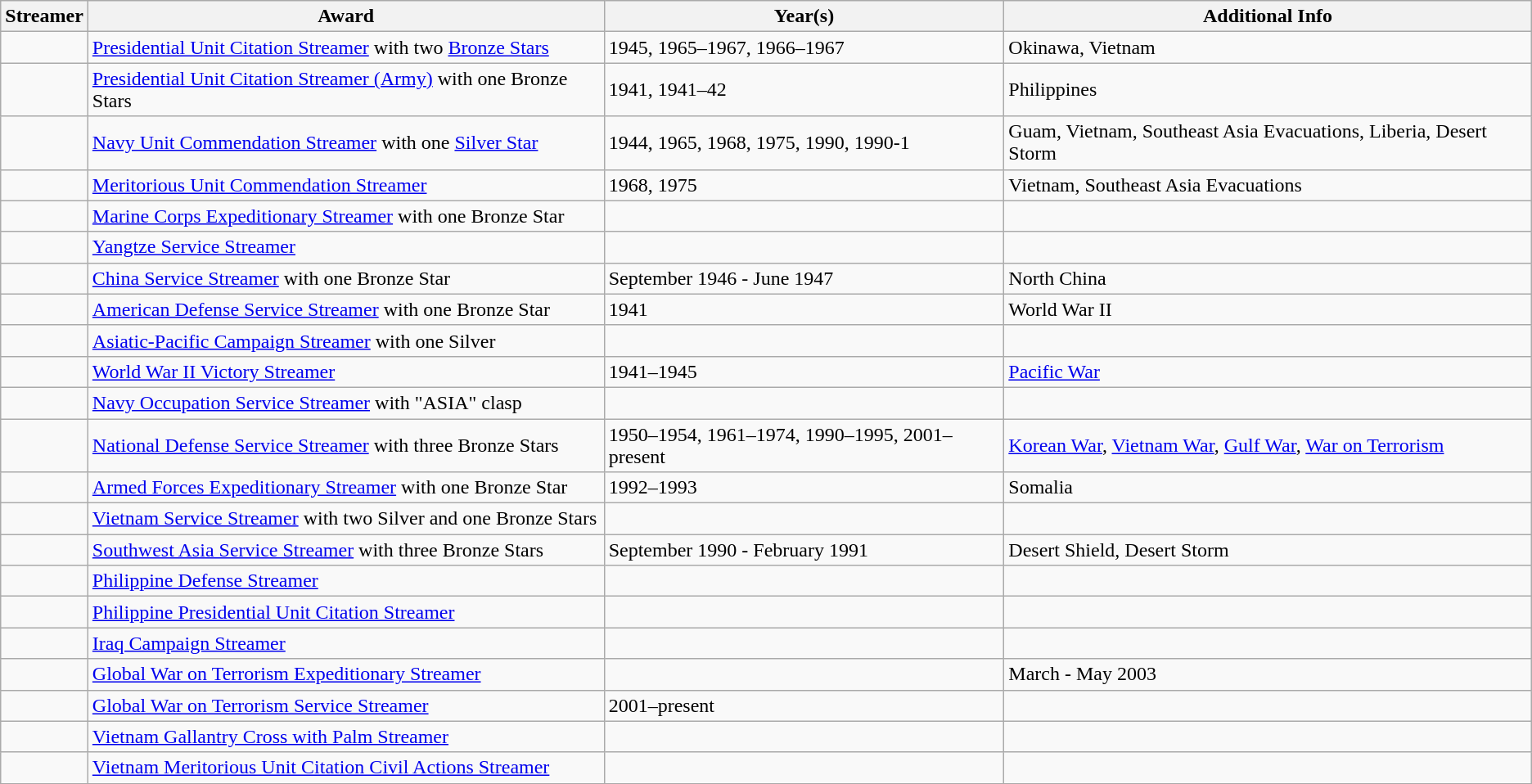<table class=wikitable>
<tr>
<th>Streamer</th>
<th>Award</th>
<th>Year(s)</th>
<th>Additional Info</th>
</tr>
<tr>
<td></td>
<td><a href='#'>Presidential Unit Citation Streamer</a> with two <a href='#'>Bronze Stars</a></td>
<td>1945, 1965–1967, 1966–1967</td>
<td>Okinawa, Vietnam</td>
</tr>
<tr>
<td></td>
<td><a href='#'>Presidential Unit Citation Streamer (Army)</a> with one Bronze Stars</td>
<td>1941, 1941–42</td>
<td>Philippines</td>
</tr>
<tr>
<td></td>
<td><a href='#'>Navy Unit Commendation Streamer</a> with one <a href='#'>Silver Star</a></td>
<td>1944, 1965, 1968, 1975, 1990, 1990-1</td>
<td>Guam, Vietnam, Southeast Asia Evacuations, Liberia, Desert Storm</td>
</tr>
<tr>
<td></td>
<td><a href='#'>Meritorious Unit Commendation Streamer</a></td>
<td>1968, 1975</td>
<td>Vietnam, Southeast Asia Evacuations</td>
</tr>
<tr>
<td></td>
<td><a href='#'>Marine Corps Expeditionary Streamer</a> with one Bronze Star</td>
<td><br></td>
<td><br></td>
</tr>
<tr>
<td></td>
<td><a href='#'>Yangtze Service Streamer</a></td>
<td><br></td>
<td><br></td>
</tr>
<tr>
<td></td>
<td><a href='#'>China Service Streamer</a> with one Bronze Star</td>
<td>September 1946 - June 1947</td>
<td>North China</td>
</tr>
<tr>
<td></td>
<td><a href='#'>American Defense Service Streamer</a> with one Bronze Star</td>
<td>1941</td>
<td>World War II</td>
</tr>
<tr>
<td></td>
<td><a href='#'>Asiatic-Pacific Campaign Streamer</a> with one Silver</td>
<td><br></td>
<td><br></td>
</tr>
<tr>
<td></td>
<td><a href='#'>World War II Victory Streamer</a></td>
<td>1941–1945</td>
<td><a href='#'>Pacific War</a></td>
</tr>
<tr>
<td></td>
<td><a href='#'>Navy Occupation Service Streamer</a> with "ASIA" clasp</td>
<td><br></td>
<td><br></td>
</tr>
<tr>
<td></td>
<td><a href='#'>National Defense Service Streamer</a> with three Bronze Stars</td>
<td>1950–1954, 1961–1974, 1990–1995, 2001–present</td>
<td><a href='#'>Korean War</a>, <a href='#'>Vietnam War</a>, <a href='#'>Gulf War</a>, <a href='#'>War on Terrorism</a></td>
</tr>
<tr>
<td></td>
<td><a href='#'>Armed Forces Expeditionary Streamer</a> with one Bronze Star</td>
<td>1992–1993</td>
<td>Somalia</td>
</tr>
<tr>
<td></td>
<td><a href='#'>Vietnam Service Streamer</a> with two Silver and one Bronze Stars</td>
<td><br></td>
<td><br></td>
</tr>
<tr>
<td></td>
<td><a href='#'>Southwest Asia Service Streamer</a> with three Bronze Stars</td>
<td>September 1990 - February 1991</td>
<td>Desert Shield, Desert Storm</td>
</tr>
<tr>
<td></td>
<td><a href='#'>Philippine Defense Streamer</a></td>
<td><br></td>
<td><br></td>
</tr>
<tr>
<td></td>
<td><a href='#'>Philippine Presidential Unit Citation Streamer</a></td>
<td><br></td>
<td><br></td>
</tr>
<tr>
<td></td>
<td><a href='#'>Iraq Campaign Streamer</a></td>
<td><br></td>
<td><br></td>
</tr>
<tr>
<td></td>
<td><a href='#'>Global War on Terrorism Expeditionary Streamer</a></td>
<td><br></td>
<td>March - May 2003</td>
</tr>
<tr>
<td></td>
<td><a href='#'>Global War on Terrorism Service Streamer</a></td>
<td>2001–present</td>
<td><br></td>
</tr>
<tr>
<td></td>
<td><a href='#'>Vietnam Gallantry Cross with Palm Streamer</a></td>
<td><br></td>
<td><br></td>
</tr>
<tr>
<td></td>
<td><a href='#'>Vietnam Meritorious Unit Citation Civil Actions Streamer</a></td>
<td><br></td>
<td><br></td>
</tr>
<tr>
</tr>
</table>
